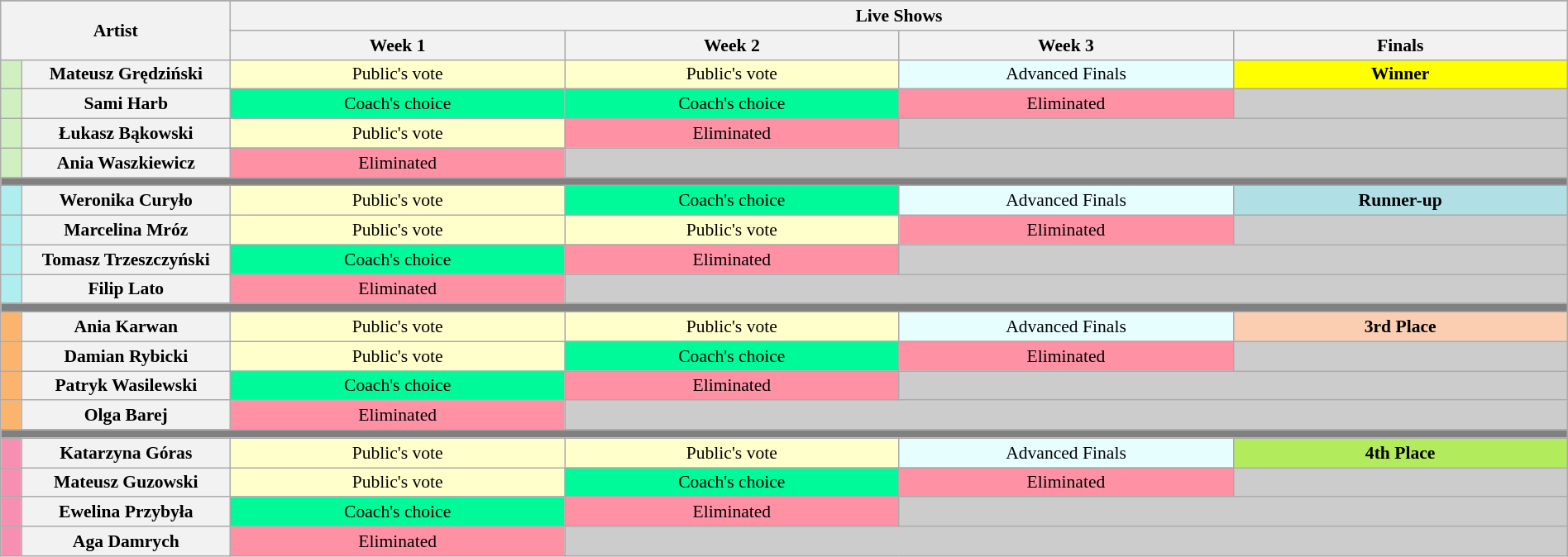<table class="wikitable" style="font-size:90%; text-align:center; width:100%;">
<tr>
</tr>
<tr>
<th rowspan="2" colspan="2" width="20%">Artist</th>
<th colspan="4" width="60%">Live Shows</th>
</tr>
<tr>
<th width="16%">Week 1</th>
<th width="16%">Week 2</th>
<th width="16%">Week 3</th>
<th width="16%">Finals</th>
</tr>
<tr>
<th width="1%" style="background:#d0f0c0;"></th>
<th width="10%">Mateusz Grędziński</th>
<td style="background:#FFFFCC">Public's vote</td>
<td style="background:#FFFFCC">Public's vote</td>
<td style="background:#E7FEFF">Advanced Finals</td>
<td style="background:yellow"><strong>Winner</strong></td>
</tr>
<tr>
<th width="1%" style="background:#d0f0c0;"></th>
<th width="10%">Sami Harb</th>
<td style="background:#00FA9A">Coach's choice</td>
<td style="background:#00FA9A">Coach's choice</td>
<td style="background:#FF91A4">Eliminated</td>
<td style="background:#ccc;"></td>
</tr>
<tr>
<th width="1%" style="background:#d0f0c0;"></th>
<th width="10%">Łukasz Bąkowski</th>
<td style="background:#FFFFCC">Public's vote</td>
<td style="background:#FF91A4;">Eliminated</td>
<td colspan="2" style="background:#ccc;"></td>
</tr>
<tr>
<th width="1%" style="background:#d0f0c0;"></th>
<th width="10%">Ania Waszkiewicz</th>
<td style="background:#FF91A4;">Eliminated</td>
<td colspan="4" style="background:#ccc;"></td>
</tr>
<tr>
<th colspan="6" style="background:grey;"></th>
</tr>
<tr>
<th width="1%" style="background:#afeeee;"></th>
<th width="10%">Weronika Curyło</th>
<td style="background:#FFFFCC">Public's vote</td>
<td style="background:#00FA9A">Coach's choice</td>
<td style="background:#E7FEFF">Advanced Finals</td>
<td style="background:#B0E0E6"><strong>Runner-up</strong></td>
</tr>
<tr>
<th width="1%" style="background:#afeeee;"></th>
<th width="10%">Marcelina Mróz</th>
<td style="background:#FFFFCC">Public's vote</td>
<td style="background:#FFFFCC">Public's vote</td>
<td style="background:#FF91A4">Eliminated</td>
<td style="background:#ccc;"></td>
</tr>
<tr>
<th width="1%" style="background:#afeeee;"></th>
<th width="10%">Tomasz Trzeszczyński</th>
<td style="background:#00FA9A">Coach's choice</td>
<td style="background:#FF91A4">Eliminated</td>
<td colspan="3" style="background:#ccc;"></td>
</tr>
<tr>
<th width="1%" style="background:#afeeee;"></th>
<th width="10%">Filip Lato</th>
<td style="background:#FF91A4;">Eliminated</td>
<td colspan="3" style="background:#ccc;"></td>
</tr>
<tr>
<th colspan="6" style="background:grey;"></th>
</tr>
<tr>
<th width="1%" style="background:#fbb46e;"></th>
<th width="10%">Ania Karwan</th>
<td style="background:#FFFFCC">Public's vote</td>
<td style="background:#FFFFCC">Public's vote</td>
<td style="background:#E7FEFF">Advanced Finals</td>
<td style="background:#FBCEB1"><strong>3rd Place</strong></td>
</tr>
<tr>
<th width="1%" style="background:#fbb46e;"></th>
<th width="10%">Damian Rybicki</th>
<td style="background:#FFFFCC">Public's vote</td>
<td style="background:#00FA9A">Coach's choice</td>
<td style="background:#FF91A4">Eliminated</td>
<td style="background:#ccc;"></td>
</tr>
<tr>
<th width="1%" style="background:#fbb46e;"></th>
<th width="10%">Patryk Wasilewski</th>
<td style="background:#00FA9A">Coach's choice</td>
<td style="background:#FF91A4">Eliminated</td>
<td colspan="2" style="background:#ccc;"></td>
</tr>
<tr>
<th width="1%" style="background:#fbb46e;"></th>
<th width="10%">Olga Barej</th>
<td style="background:#FF91A4;">Eliminated</td>
<td colspan="4" style="background:#ccc;"></td>
</tr>
<tr>
<th colspan="6" style="background:grey;"></th>
</tr>
<tr>
<th width="1%" style="background:#F78FB2;"></th>
<th width="10%">Katarzyna Góras</th>
<td style="background:#FFFFCC">Public's vote</td>
<td style="background:#FFFFCC">Public's vote</td>
<td style="background:#E7FEFF">Advanced Finals</td>
<td style="background:#B2EC5D"><strong>4th Place</strong></td>
</tr>
<tr>
<th width="1%" style="background:#F78FB2;"></th>
<th width="10%">Mateusz Guzowski</th>
<td style="background:#FFFFCC">Public's vote</td>
<td style="background:#00FA9A">Coach's choice</td>
<td style="background:#FF91A4">Eliminated</td>
<td style="background:#ccc;"></td>
</tr>
<tr>
<th width="1%" style="background:#F78FB2;"></th>
<th width="10%">Ewelina Przybyła</th>
<td style="background:#00FA9A">Coach's choice</td>
<td style="background:#FF91A4;">Eliminated</td>
<td colspan="2" style="background:#ccc;"></td>
</tr>
<tr>
<th width="1%" style="background:#F78FB2;"></th>
<th width="10%">Aga Damrych</th>
<td style="background:#FF91A4;">Eliminated</td>
<td colspan="4" style="background:#ccc;"></td>
</tr>
</table>
